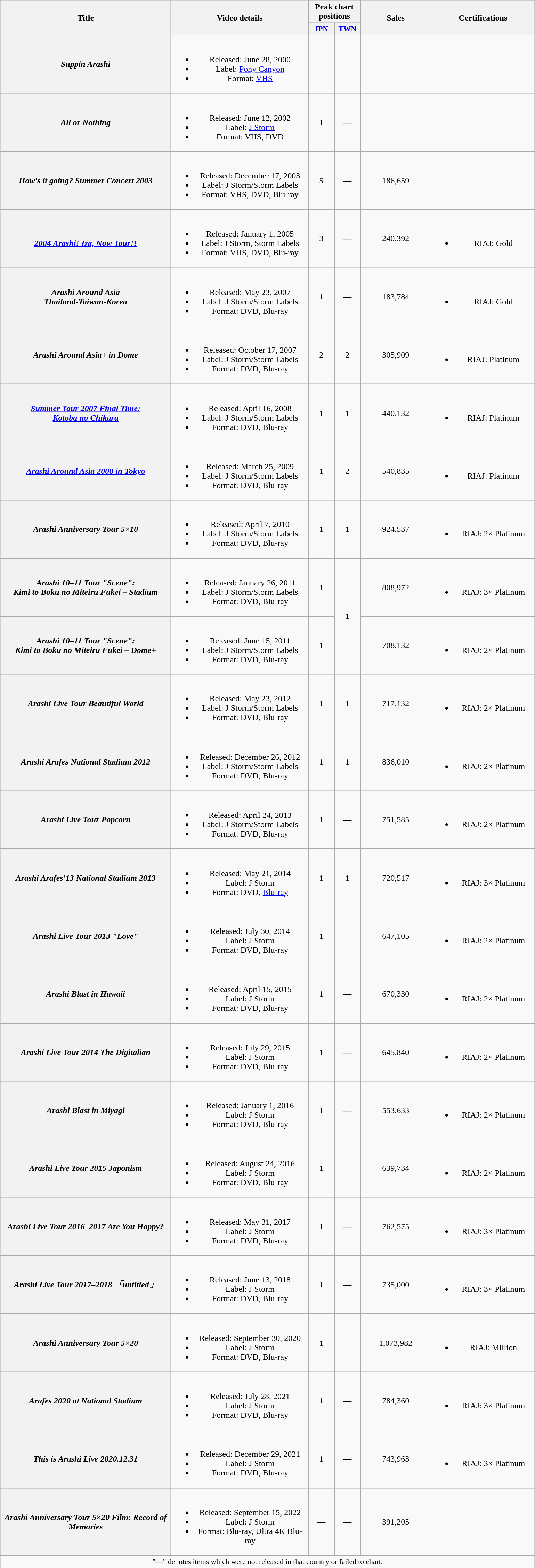<table class="wikitable plainrowheaders" style="text-align:center;" border="1">
<tr>
<th rowspan="2" scope="col" style="width:20em;">Title</th>
<th rowspan="2" scope="col" style="width:16em;">Video details</th>
<th scope="col" colspan="2">Peak chart positions</th>
<th rowspan="2" style="width:8em;">Sales</th>
<th rowspan="2" scope="col" style="width:12em;">Certifications</th>
</tr>
<tr>
<th scope="col" style="width:3em;font-size:90%;"><a href='#'>JPN</a><br></th>
<th scope="col" style="width:3em;font-size:90%;"><a href='#'>TWN</a><br></th>
</tr>
<tr>
<th scope="row"><em>Suppin Arashi</em></th>
<td><br><ul><li>Released: June 28, 2000</li><li>Label: <a href='#'>Pony Canyon</a></li><li>Format: <a href='#'>VHS</a></li></ul></td>
<td>—</td>
<td>—</td>
<td></td>
<td></td>
</tr>
<tr>
<th scope="row"><em>All or Nothing</em></th>
<td><br><ul><li>Released: June 12, 2002</li><li>Label: <a href='#'>J Storm</a></li><li>Format: VHS, DVD</li></ul></td>
<td>1</td>
<td>—</td>
<td></td>
<td></td>
</tr>
<tr>
<th scope="row"><em>How's it going? Summer Concert 2003</em></th>
<td><br><ul><li>Released: December 17, 2003</li><li>Label: J Storm/Storm Labels</li><li>Format: VHS, DVD, Blu-ray</li></ul></td>
<td>5</td>
<td>—</td>
<td>186,659</td>
<td></td>
</tr>
<tr>
<th scope="row"><br><em><a href='#'>2004 Arashi! Iza, Now Tour!!</a></em></th>
<td><br><ul><li>Released: January 1, 2005</li><li>Label: J Storm, Storm Labels</li><li>Format: VHS, DVD, Blu-ray</li></ul></td>
<td>3</td>
<td>—</td>
<td>240,392</td>
<td><br><ul><li>RIAJ: Gold</li></ul></td>
</tr>
<tr>
<th scope="row"><em>Arashi Around Asia<br>Thailand-Taiwan-Korea</em></th>
<td><br><ul><li>Released: May 23, 2007</li><li>Label: J Storm/Storm Labels</li><li>Format: DVD, Blu-ray</li></ul></td>
<td>1</td>
<td>—</td>
<td>183,784</td>
<td><br><ul><li>RIAJ: Gold</li></ul></td>
</tr>
<tr>
<th scope="row"><em>Arashi Around Asia+ in Dome</em></th>
<td><br><ul><li>Released: October 17, 2007</li><li>Label: J Storm/Storm Labels</li><li>Format: DVD, Blu-ray</li></ul></td>
<td>2</td>
<td>2</td>
<td>305,909</td>
<td><br><ul><li>RIAJ: Platinum</li></ul></td>
</tr>
<tr>
<th scope="row"><em><a href='#'>Summer Tour 2007 Final Time:<br>Kotoba no Chikara</a></em></th>
<td><br><ul><li>Released: April 16, 2008</li><li>Label: J Storm/Storm Labels</li><li>Format: DVD, Blu-ray</li></ul></td>
<td>1</td>
<td>1</td>
<td>440,132</td>
<td><br><ul><li>RIAJ: Platinum</li></ul></td>
</tr>
<tr>
<th scope="row"><em><a href='#'>Arashi Around Asia 2008 in Tokyo</a></em></th>
<td><br><ul><li>Released: March 25, 2009</li><li>Label: J Storm/Storm Labels</li><li>Format: DVD, Blu-ray</li></ul></td>
<td>1</td>
<td>2</td>
<td>540,835</td>
<td><br><ul><li>RIAJ: Platinum</li></ul></td>
</tr>
<tr>
<th scope="row"><em>Arashi Anniversary Tour 5×10</em></th>
<td><br><ul><li>Released: April 7, 2010</li><li>Label: J Storm/Storm Labels</li><li>Format: DVD, Blu-ray</li></ul></td>
<td>1</td>
<td>1</td>
<td>924,537</td>
<td><br><ul><li>RIAJ: 2× Platinum</li></ul></td>
</tr>
<tr>
<th scope="row"><em>Arashi 10–11 Tour "Scene":<br>Kimi to Boku no Miteiru Fūkei – Stadium</em></th>
<td><br><ul><li>Released: January 26, 2011</li><li>Label: J Storm/Storm Labels</li><li>Format: DVD, Blu-ray</li></ul></td>
<td>1</td>
<td rowspan="2">1</td>
<td>808,972</td>
<td><br><ul><li>RIAJ: 3× Platinum</li></ul></td>
</tr>
<tr>
<th scope="row"><em>Arashi 10–11 Tour "Scene":<br>Kimi to Boku no Miteiru Fūkei – Dome+</em></th>
<td><br><ul><li>Released: June 15, 2011</li><li>Label: J Storm/Storm Labels</li><li>Format: DVD, Blu-ray</li></ul></td>
<td>1</td>
<td>708,132</td>
<td><br><ul><li>RIAJ: 2× Platinum</li></ul></td>
</tr>
<tr>
<th scope="row"><em>Arashi Live Tour Beautiful World</em></th>
<td><br><ul><li>Released: May 23, 2012</li><li>Label: J Storm/Storm Labels</li><li>Format: DVD, Blu-ray</li></ul></td>
<td>1</td>
<td>1</td>
<td>717,132</td>
<td><br><ul><li>RIAJ: 2× Platinum</li></ul></td>
</tr>
<tr>
<th scope="row"><em>Arashi Arafes National Stadium 2012</em></th>
<td><br><ul><li>Released: December 26, 2012</li><li>Label: J Storm/Storm Labels</li><li>Format: DVD, Blu-ray</li></ul></td>
<td>1</td>
<td>1</td>
<td>836,010</td>
<td><br><ul><li>RIAJ: 2× Platinum</li></ul></td>
</tr>
<tr>
<th scope="row"><em>Arashi Live Tour Popcorn</em></th>
<td><br><ul><li>Released: April 24, 2013</li><li>Label: J Storm/Storm Labels</li><li>Format: DVD, Blu-ray</li></ul></td>
<td>1</td>
<td>—</td>
<td>751,585</td>
<td><br><ul><li>RIAJ: 2× Platinum</li></ul></td>
</tr>
<tr>
<th scope="row"><em>Arashi Arafes'13 National Stadium 2013</em></th>
<td><br><ul><li>Released: May 21, 2014</li><li>Label: J Storm</li><li>Format: DVD, <a href='#'>Blu-ray</a></li></ul></td>
<td>1</td>
<td>1</td>
<td>720,517</td>
<td><br><ul><li>RIAJ: 3× Platinum</li></ul></td>
</tr>
<tr>
<th scope="row"><em>Arashi Live Tour 2013 "Love"</em></th>
<td><br><ul><li>Released: July 30, 2014</li><li>Label: J Storm</li><li>Format: DVD, Blu-ray</li></ul></td>
<td>1</td>
<td>—</td>
<td>647,105</td>
<td><br><ul><li>RIAJ: 2× Platinum</li></ul></td>
</tr>
<tr>
<th scope="row"><em>Arashi Blast in Hawaii</em></th>
<td><br><ul><li>Released: April 15, 2015</li><li>Label: J Storm</li><li>Format: DVD, Blu-ray</li></ul></td>
<td>1</td>
<td>—</td>
<td>670,330</td>
<td><br><ul><li>RIAJ: 2× Platinum</li></ul></td>
</tr>
<tr>
<th scope="row"><em>Arashi Live Tour 2014 The Digitalian</em></th>
<td><br><ul><li>Released: July 29, 2015</li><li>Label: J Storm</li><li>Format: DVD, Blu-ray</li></ul></td>
<td>1</td>
<td>—</td>
<td>645,840</td>
<td><br><ul><li>RIAJ: 2× Platinum</li></ul></td>
</tr>
<tr>
<th scope="row"><em>Arashi Blast in Miyagi</em></th>
<td><br><ul><li>Released: January 1, 2016</li><li>Label: J Storm</li><li>Format: DVD, Blu-ray</li></ul></td>
<td>1</td>
<td>—</td>
<td>553,633</td>
<td><br><ul><li>RIAJ: 2× Platinum</li></ul></td>
</tr>
<tr>
<th scope="row"><em>Arashi Live Tour 2015 Japonism</em></th>
<td><br><ul><li>Released: August 24, 2016</li><li>Label: J Storm</li><li>Format: DVD, Blu-ray</li></ul></td>
<td>1</td>
<td>—</td>
<td>639,734</td>
<td><br><ul><li>RIAJ: 2× Platinum</li></ul></td>
</tr>
<tr>
<th scope="row"><em>Arashi Live Tour 2016–2017 Are You Happy?</em></th>
<td><br><ul><li>Released: May 31, 2017</li><li>Label: J Storm</li><li>Format: DVD, Blu-ray</li></ul></td>
<td>1</td>
<td>—</td>
<td>762,575</td>
<td><br><ul><li>RIAJ: 3× Platinum</li></ul></td>
</tr>
<tr>
<th scope="row"><em>Arashi Live Tour 2017–2018 「untitled」</em></th>
<td><br><ul><li>Released: June 13, 2018</li><li>Label: J Storm</li><li>Format: DVD, Blu-ray</li></ul></td>
<td>1</td>
<td>—</td>
<td>735,000</td>
<td><br><ul><li>RIAJ: 3× Platinum</li></ul></td>
</tr>
<tr>
<th scope="row"><em>Arashi Anniversary Tour 5×20</em></th>
<td><br><ul><li>Released: September 30, 2020</li><li>Label: J Storm</li><li>Format: DVD, Blu-ray</li></ul></td>
<td>1</td>
<td>—</td>
<td>1,073,982</td>
<td><br><ul><li>RIAJ: Million</li></ul></td>
</tr>
<tr>
<th scope="row"><em>Arafes 2020 at National Stadium</em></th>
<td><br><ul><li>Released: July 28, 2021</li><li>Label: J Storm</li><li>Format: DVD, Blu-ray</li></ul></td>
<td>1</td>
<td>—</td>
<td>784,360</td>
<td><br><ul><li>RIAJ: 3× Platinum</li></ul></td>
</tr>
<tr>
<th scope="row"><em>This is Arashi Live 2020.12.31</em></th>
<td><br><ul><li>Released: December 29, 2021</li><li>Label: J Storm</li><li>Format: DVD, Blu-ray</li></ul></td>
<td>1</td>
<td>—</td>
<td>743,963</td>
<td><br><ul><li>RIAJ: 3× Platinum</li></ul></td>
</tr>
<tr>
<th scope="row"><em>Arashi Anniversary Tour 5×20 Film: Record of Memories</em></th>
<td><br><ul><li>Released: September 15, 2022</li><li>Label: J Storm</li><li>Format: Blu-ray, Ultra 4K Blu-ray</li></ul></td>
<td>—</td>
<td>—</td>
<td>391,205</td>
</tr>
<tr>
<td colspan="10" style="font-size:90%;">"—" denotes items which were not released in that country or failed to chart.</td>
</tr>
</table>
